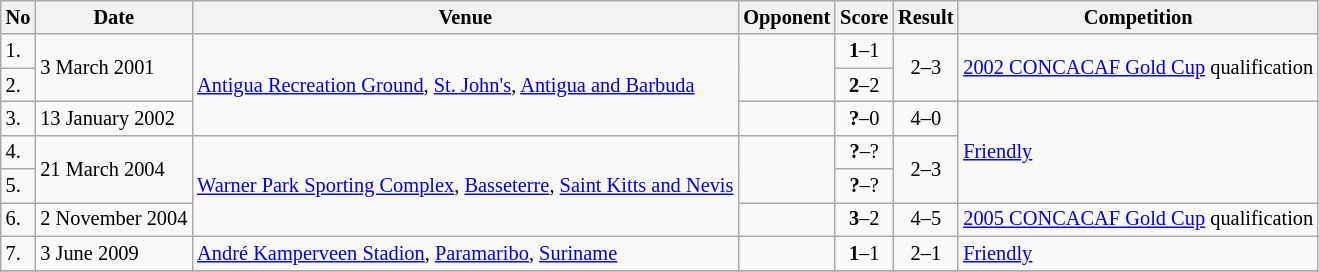<table class="wikitable" style="font-size:85%;">
<tr>
<th>No</th>
<th>Date</th>
<th>Venue</th>
<th>Opponent</th>
<th>Score</th>
<th>Result</th>
<th>Competition</th>
</tr>
<tr>
<td>1.</td>
<td rowspan="2">3 March 2001</td>
<td rowspan="3"><a href='#'>Antigua Recreation Ground</a>, <a href='#'>St. John's</a>, <a href='#'>Antigua and Barbuda</a></td>
<td rowspan="2"></td>
<td align=center><strong>1</strong>–1</td>
<td rowspan="2" align=center>2–3</td>
<td rowspan="2"><a href='#'>2002 CONCACAF Gold Cup</a> qualification</td>
</tr>
<tr>
<td>2.</td>
<td align=center><strong>2</strong>–2</td>
</tr>
<tr>
<td>3.</td>
<td>13 January 2002</td>
<td></td>
<td align=center><strong>?</strong>–0</td>
<td align=center>4–0</td>
<td rowspan="3"><a href='#'>Friendly</a></td>
</tr>
<tr>
<td>4.</td>
<td rowspan="2">21 March 2004</td>
<td rowspan="3"><a href='#'>Warner Park Sporting Complex</a>, <a href='#'>Basseterre</a>, <a href='#'>Saint Kitts and Nevis</a></td>
<td rowspan="2"></td>
<td align=center><strong>?</strong>–?</td>
<td rowspan="2" align=center>2–3</td>
</tr>
<tr>
<td>5.</td>
<td align=center><strong>?</strong>–?</td>
</tr>
<tr>
<td>6.</td>
<td>2 November 2004</td>
<td></td>
<td align=center><strong>3</strong>–2</td>
<td align=center>4–5</td>
<td><a href='#'>2005 CONCACAF Gold Cup</a> qualification</td>
</tr>
<tr>
<td>7.</td>
<td>3 June 2009</td>
<td><a href='#'>André Kamperveen Stadion</a>, <a href='#'>Paramaribo</a>, <a href='#'>Suriname</a></td>
<td></td>
<td align=center><strong>1</strong>–1</td>
<td align=center>2–1</td>
<td><a href='#'>Friendly</a></td>
</tr>
<tr>
</tr>
</table>
